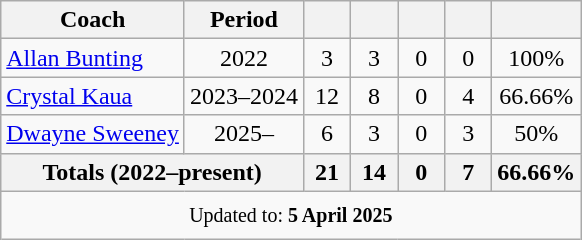<table class="wikitable" style="text-align: center;">
<tr>
<th>Coach</th>
<th>Period</th>
<th style="width:1.5em;"></th>
<th style="width:1.5em;"></th>
<th style="width:1.5em;"></th>
<th style="width:1.5em;"></th>
<th></th>
</tr>
<tr>
<td align=left> <a href='#'>Allan Bunting</a></td>
<td>2022</td>
<td>3</td>
<td>3</td>
<td>0</td>
<td>0</td>
<td>100%</td>
</tr>
<tr>
<td align=left> <a href='#'>Crystal Kaua</a></td>
<td>2023–2024</td>
<td>12</td>
<td>8</td>
<td>0</td>
<td>4</td>
<td>66.66%</td>
</tr>
<tr>
<td align=left> <a href='#'>Dwayne Sweeney</a></td>
<td>2025–</td>
<td>6</td>
<td>3</td>
<td>0</td>
<td>3</td>
<td>50%</td>
</tr>
<tr>
<th colspan="2">Totals (2022–present)</th>
<th>21</th>
<th>14</th>
<th>0</th>
<th>7</th>
<th>66.66%</th>
</tr>
<tr align="center">
<td colspan=7 style="border-bottom:1px transparent; line-height:150%;"><small>Updated to: <strong>5 April 2025</strong></small></td>
</tr>
</table>
